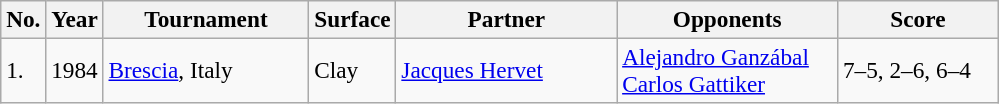<table class="sortable wikitable" style=font-size:97%>
<tr>
<th style="width:20px">No.</th>
<th style="width:30px">Year</th>
<th style="width:130px">Tournament</th>
<th style="width:50px">Surface</th>
<th style="width:140px">Partner</th>
<th style="width:140px">Opponents</th>
<th style="width:100px" class="unsortable">Score</th>
</tr>
<tr>
<td>1.</td>
<td>1984</td>
<td><a href='#'>Brescia</a>, Italy</td>
<td>Clay</td>
<td> <a href='#'>Jacques Hervet</a></td>
<td> <a href='#'>Alejandro Ganzábal</a><br> <a href='#'>Carlos Gattiker</a></td>
<td>7–5, 2–6, 6–4</td>
</tr>
</table>
